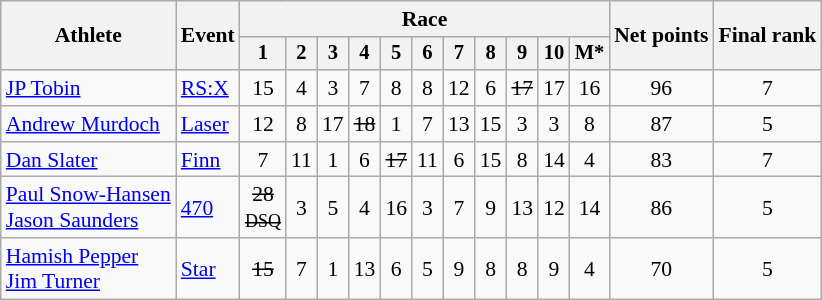<table class="wikitable" style="font-size:90%">
<tr>
<th rowspan="2">Athlete</th>
<th rowspan="2">Event</th>
<th colspan=11>Race</th>
<th rowspan=2>Net points</th>
<th rowspan=2>Final rank</th>
</tr>
<tr style="font-size:95%">
<th>1</th>
<th>2</th>
<th>3</th>
<th>4</th>
<th>5</th>
<th>6</th>
<th>7</th>
<th>8</th>
<th>9</th>
<th>10</th>
<th>M*</th>
</tr>
<tr align=center>
<td align=left><a href='#'>JP Tobin</a></td>
<td align=left><a href='#'>RS:X</a></td>
<td>15</td>
<td>4</td>
<td>3</td>
<td>7</td>
<td>8</td>
<td>8</td>
<td>12</td>
<td>6</td>
<td><s>17</s></td>
<td>17</td>
<td>16</td>
<td>96</td>
<td>7</td>
</tr>
<tr align=center>
<td align=left><a href='#'>Andrew Murdoch</a></td>
<td align=left><a href='#'>Laser</a></td>
<td>12</td>
<td>8</td>
<td>17</td>
<td><s>18</s></td>
<td>1</td>
<td>7</td>
<td>13</td>
<td>15</td>
<td>3</td>
<td>3</td>
<td>8</td>
<td>87</td>
<td>5</td>
</tr>
<tr align=center>
<td align=left><a href='#'>Dan Slater</a></td>
<td align=left><a href='#'>Finn</a></td>
<td>7</td>
<td>11</td>
<td>1</td>
<td>6</td>
<td><s>17</s></td>
<td>11</td>
<td>6</td>
<td>15</td>
<td>8</td>
<td>14</td>
<td>4</td>
<td>83</td>
<td>7</td>
</tr>
<tr align=center>
<td align=left><a href='#'>Paul Snow-Hansen</a><br><a href='#'>Jason Saunders</a></td>
<td align=left><a href='#'>470</a></td>
<td><s>28<br><small>DSQ</small></s></td>
<td>3</td>
<td>5</td>
<td>4</td>
<td>16</td>
<td>3</td>
<td>7</td>
<td>9</td>
<td>13</td>
<td>12</td>
<td>14</td>
<td>86</td>
<td>5</td>
</tr>
<tr align=center>
<td align=left><a href='#'>Hamish Pepper</a><br><a href='#'>Jim Turner</a></td>
<td align=left><a href='#'>Star</a></td>
<td><s>15</s></td>
<td>7</td>
<td>1</td>
<td>13</td>
<td>6</td>
<td>5</td>
<td>9</td>
<td>8</td>
<td>8</td>
<td>9</td>
<td>4</td>
<td>70</td>
<td>5</td>
</tr>
</table>
